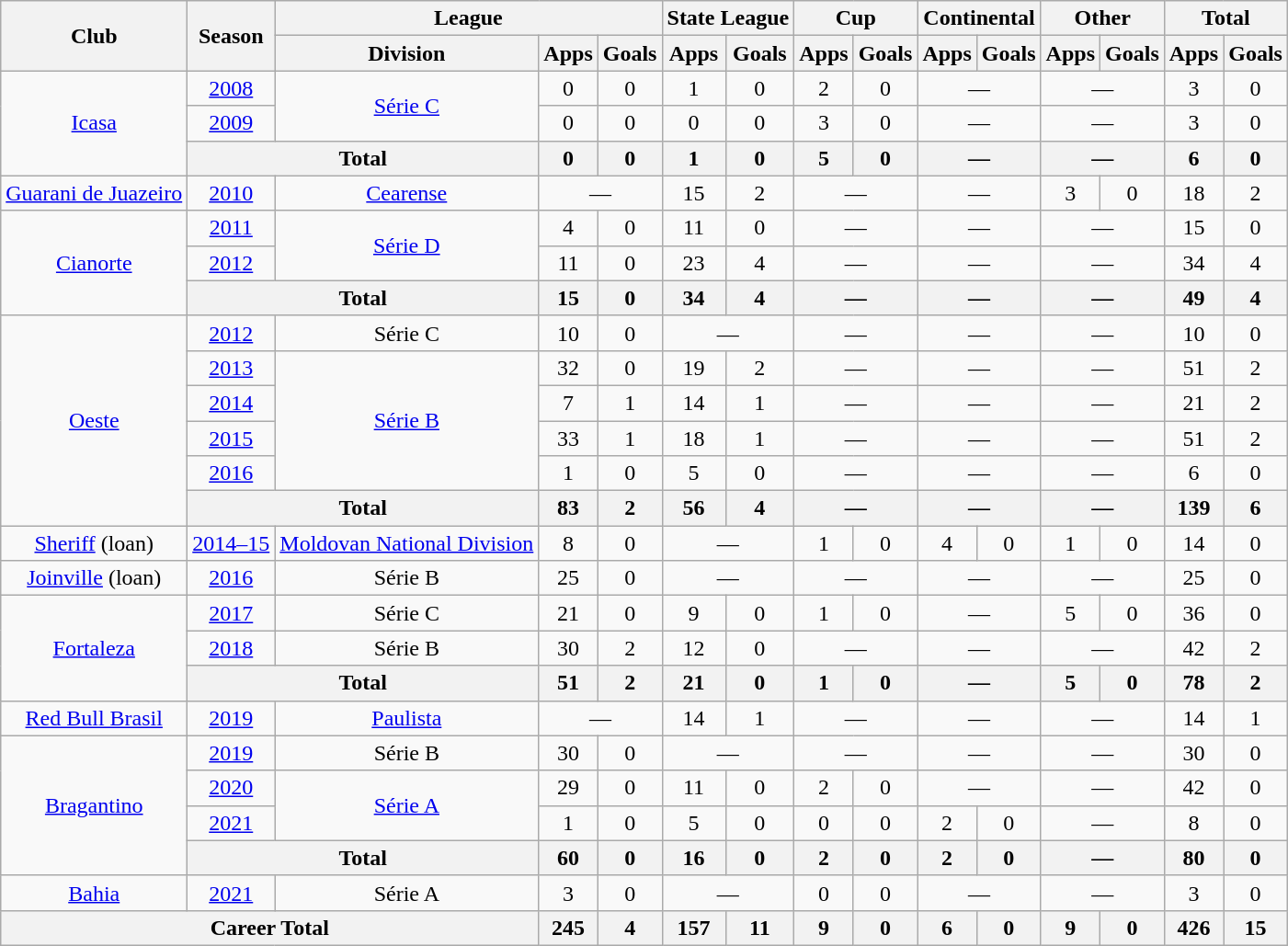<table class=wikitable style="text-align: center">
<tr>
<th rowspan=2>Club</th>
<th rowspan=2>Season</th>
<th colspan=3>League</th>
<th colspan=2>State League</th>
<th colspan=2>Cup</th>
<th colspan=2>Continental</th>
<th colspan=2>Other</th>
<th colspan=2>Total</th>
</tr>
<tr>
<th>Division</th>
<th>Apps</th>
<th>Goals</th>
<th>Apps</th>
<th>Goals</th>
<th>Apps</th>
<th>Goals</th>
<th>Apps</th>
<th>Goals</th>
<th>Apps</th>
<th>Goals</th>
<th>Apps</th>
<th>Goals</th>
</tr>
<tr>
<td rowspan=3><a href='#'>Icasa</a></td>
<td><a href='#'>2008</a></td>
<td rowspan=2><a href='#'>Série C</a></td>
<td>0</td>
<td>0</td>
<td>1</td>
<td>0</td>
<td>2</td>
<td>0</td>
<td colspan=2>—</td>
<td colspan=2>—</td>
<td>3</td>
<td>0</td>
</tr>
<tr>
<td><a href='#'>2009</a></td>
<td>0</td>
<td>0</td>
<td>0</td>
<td>0</td>
<td>3</td>
<td>0</td>
<td colspan=2>—</td>
<td colspan=2>—</td>
<td>3</td>
<td>0</td>
</tr>
<tr>
<th colspan=2>Total</th>
<th>0</th>
<th>0</th>
<th>1</th>
<th>0</th>
<th>5</th>
<th>0</th>
<th colspan=2>—</th>
<th colspan=2>—</th>
<th>6</th>
<th>0</th>
</tr>
<tr>
<td><a href='#'>Guarani de Juazeiro</a></td>
<td><a href='#'>2010</a></td>
<td><a href='#'>Cearense</a></td>
<td colspan=2>—</td>
<td>15</td>
<td>2</td>
<td colspan=2>—</td>
<td colspan=2>—</td>
<td>3</td>
<td>0</td>
<td>18</td>
<td>2</td>
</tr>
<tr>
<td rowspan=3><a href='#'>Cianorte</a></td>
<td><a href='#'>2011</a></td>
<td rowspan=2><a href='#'>Série D</a></td>
<td>4</td>
<td>0</td>
<td>11</td>
<td>0</td>
<td colspan=2>—</td>
<td colspan=2>—</td>
<td colspan=2>—</td>
<td>15</td>
<td>0</td>
</tr>
<tr>
<td><a href='#'>2012</a></td>
<td>11</td>
<td>0</td>
<td>23</td>
<td>4</td>
<td colspan=2>—</td>
<td colspan=2>—</td>
<td colspan=2>—</td>
<td>34</td>
<td>4</td>
</tr>
<tr>
<th colspan=2>Total</th>
<th>15</th>
<th>0</th>
<th>34</th>
<th>4</th>
<th colspan=2>—</th>
<th colspan=2>—</th>
<th colspan=2>—</th>
<th>49</th>
<th>4</th>
</tr>
<tr>
<td rowspan=6><a href='#'>Oeste</a></td>
<td><a href='#'>2012</a></td>
<td>Série C</td>
<td>10</td>
<td>0</td>
<td colspan=2>—</td>
<td colspan=2>—</td>
<td colspan=2>—</td>
<td colspan=2>—</td>
<td>10</td>
<td>0</td>
</tr>
<tr>
<td><a href='#'>2013</a></td>
<td rowspan=4><a href='#'>Série B</a></td>
<td>32</td>
<td>0</td>
<td>19</td>
<td>2</td>
<td colspan=2>—</td>
<td colspan=2>—</td>
<td colspan=2>—</td>
<td>51</td>
<td>2</td>
</tr>
<tr>
<td><a href='#'>2014</a></td>
<td>7</td>
<td>1</td>
<td>14</td>
<td>1</td>
<td colspan=2>—</td>
<td colspan=2>—</td>
<td colspan=2>—</td>
<td>21</td>
<td>2</td>
</tr>
<tr>
<td><a href='#'>2015</a></td>
<td>33</td>
<td>1</td>
<td>18</td>
<td>1</td>
<td colspan=2>—</td>
<td colspan=2>—</td>
<td colspan=2>—</td>
<td>51</td>
<td>2</td>
</tr>
<tr>
<td><a href='#'>2016</a></td>
<td>1</td>
<td>0</td>
<td>5</td>
<td>0</td>
<td colspan=2>—</td>
<td colspan=2>—</td>
<td colspan=2>—</td>
<td>6</td>
<td>0</td>
</tr>
<tr>
<th colspan=2>Total</th>
<th>83</th>
<th>2</th>
<th>56</th>
<th>4</th>
<th colspan=2>—</th>
<th colspan=2>—</th>
<th colspan=2>—</th>
<th>139</th>
<th>6</th>
</tr>
<tr>
<td><a href='#'>Sheriff</a> (loan)</td>
<td><a href='#'>2014–15</a></td>
<td><a href='#'>Moldovan National Division</a></td>
<td>8</td>
<td>0</td>
<td colspan=2>—</td>
<td>1</td>
<td>0</td>
<td>4</td>
<td>0</td>
<td>1</td>
<td>0</td>
<td>14</td>
<td>0</td>
</tr>
<tr>
<td><a href='#'>Joinville</a> (loan)</td>
<td><a href='#'>2016</a></td>
<td>Série B</td>
<td>25</td>
<td>0</td>
<td colspan=2>—</td>
<td colspan=2>—</td>
<td colspan=2>—</td>
<td colspan=2>—</td>
<td>25</td>
<td>0</td>
</tr>
<tr>
<td rowspan=3><a href='#'>Fortaleza</a></td>
<td><a href='#'>2017</a></td>
<td>Série C</td>
<td>21</td>
<td>0</td>
<td>9</td>
<td>0</td>
<td>1</td>
<td>0</td>
<td colspan=2>—</td>
<td>5</td>
<td>0</td>
<td>36</td>
<td>0</td>
</tr>
<tr>
<td><a href='#'>2018</a></td>
<td>Série B</td>
<td>30</td>
<td>2</td>
<td>12</td>
<td>0</td>
<td colspan=2>—</td>
<td colspan=2>—</td>
<td colspan=2>—</td>
<td>42</td>
<td>2</td>
</tr>
<tr>
<th colspan=2>Total</th>
<th>51</th>
<th>2</th>
<th>21</th>
<th>0</th>
<th>1</th>
<th>0</th>
<th colspan=2>—</th>
<th>5</th>
<th>0</th>
<th>78</th>
<th>2</th>
</tr>
<tr>
<td><a href='#'>Red Bull Brasil</a></td>
<td><a href='#'>2019</a></td>
<td><a href='#'>Paulista</a></td>
<td colspan=2>—</td>
<td>14</td>
<td>1</td>
<td colspan=2>—</td>
<td colspan=2>—</td>
<td colspan=2>—</td>
<td>14</td>
<td>1</td>
</tr>
<tr>
<td rowspan=4><a href='#'>Bragantino</a></td>
<td><a href='#'>2019</a></td>
<td>Série B</td>
<td>30</td>
<td>0</td>
<td colspan=2>—</td>
<td colspan=2>—</td>
<td colspan=2>—</td>
<td colspan=2>—</td>
<td>30</td>
<td>0</td>
</tr>
<tr>
<td><a href='#'>2020</a></td>
<td rowspan=2><a href='#'>Série A</a></td>
<td>29</td>
<td>0</td>
<td>11</td>
<td>0</td>
<td>2</td>
<td>0</td>
<td colspan=2>—</td>
<td colspan=2>—</td>
<td>42</td>
<td>0</td>
</tr>
<tr>
<td><a href='#'>2021</a></td>
<td>1</td>
<td>0</td>
<td>5</td>
<td>0</td>
<td>0</td>
<td>0</td>
<td>2</td>
<td>0</td>
<td colspan=2>—</td>
<td>8</td>
<td>0</td>
</tr>
<tr>
<th colspan=2>Total</th>
<th>60</th>
<th>0</th>
<th>16</th>
<th>0</th>
<th>2</th>
<th>0</th>
<th>2</th>
<th>0</th>
<th colspan=2>—</th>
<th>80</th>
<th>0</th>
</tr>
<tr>
<td><a href='#'>Bahia</a></td>
<td><a href='#'>2021</a></td>
<td>Série A</td>
<td>3</td>
<td>0</td>
<td colspan=2>—</td>
<td>0</td>
<td>0</td>
<td colspan=2>—</td>
<td colspan=2>—</td>
<td>3</td>
<td>0</td>
</tr>
<tr>
<th colspan=3>Career Total</th>
<th>245</th>
<th>4</th>
<th>157</th>
<th>11</th>
<th>9</th>
<th>0</th>
<th>6</th>
<th>0</th>
<th>9</th>
<th>0</th>
<th>426</th>
<th>15</th>
</tr>
</table>
